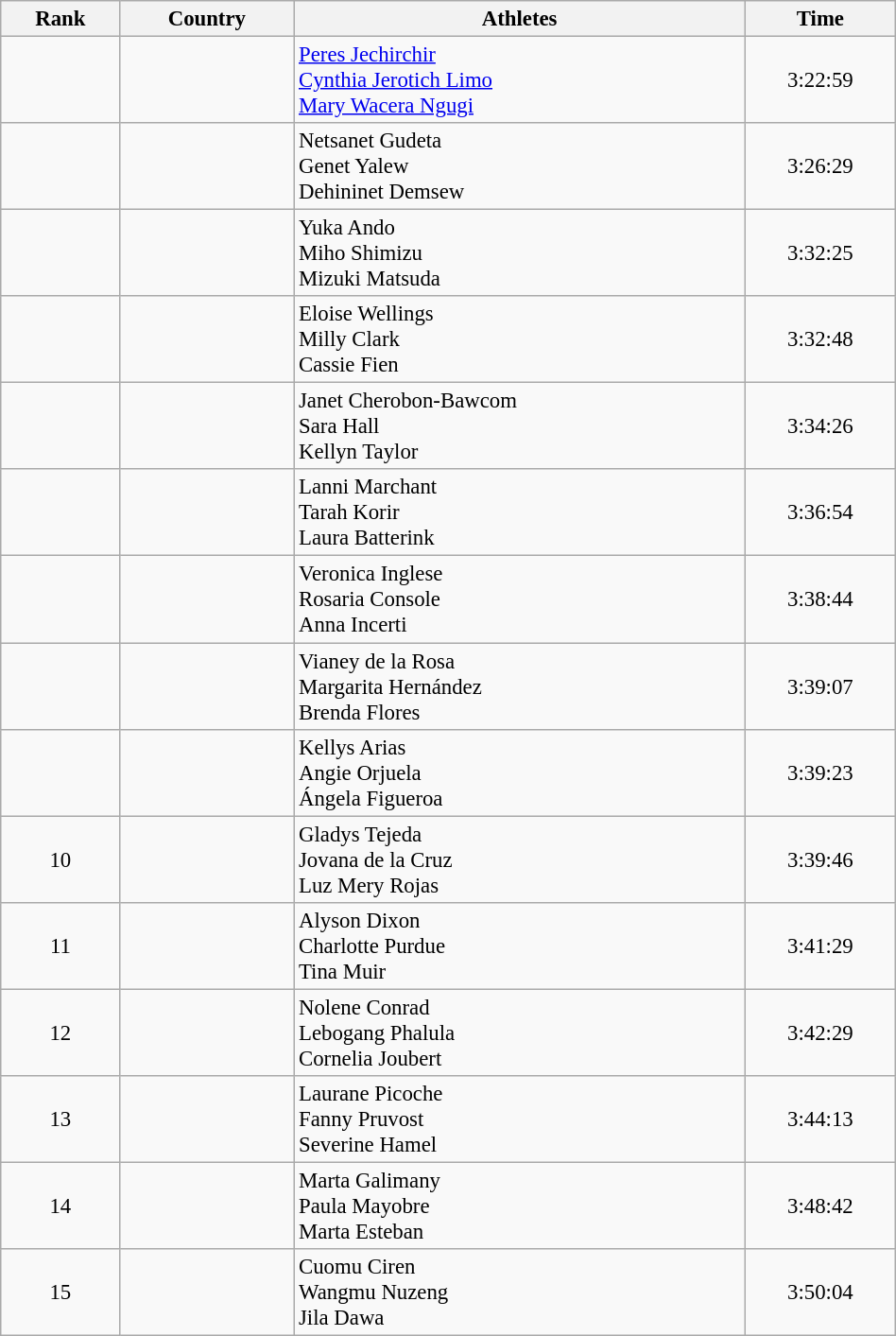<table class="wikitable sortable"  style="text-align:center; font-size:95%; width:50%;">
<tr>
<th>Rank</th>
<th>Country</th>
<th>Athletes</th>
<th>Time</th>
</tr>
<tr>
<td align=center></td>
<td align=left></td>
<td align=left><a href='#'>Peres Jechirchir</a><br><a href='#'>Cynthia Jerotich Limo</a><br><a href='#'>Mary Wacera Ngugi</a></td>
<td>3:22:59</td>
</tr>
<tr>
<td align=center></td>
<td align=left></td>
<td align=left>Netsanet Gudeta<br>Genet Yalew<br>Dehininet Demsew</td>
<td>3:26:29</td>
</tr>
<tr>
<td align=center></td>
<td align=left></td>
<td align=left>Yuka Ando<br>Miho Shimizu<br>Mizuki Matsuda</td>
<td>3:32:25</td>
</tr>
<tr>
<td align=center></td>
<td align=left></td>
<td align=left>Eloise Wellings<br>Milly Clark<br>Cassie Fien</td>
<td>3:32:48</td>
</tr>
<tr>
<td align=center></td>
<td align=left></td>
<td align=left>Janet Cherobon-Bawcom<br>Sara Hall<br>Kellyn Taylor</td>
<td>3:34:26</td>
</tr>
<tr>
<td align=center></td>
<td align=left></td>
<td align=left>Lanni Marchant<br>Tarah Korir<br>Laura Batterink</td>
<td>3:36:54</td>
</tr>
<tr>
<td align=center></td>
<td align=left></td>
<td align=left>Veronica Inglese<br>Rosaria Console<br>Anna Incerti</td>
<td>3:38:44</td>
</tr>
<tr>
<td align=center></td>
<td align=left></td>
<td align=left>Vianey de la Rosa<br>Margarita Hernández<br>Brenda Flores</td>
<td>3:39:07</td>
</tr>
<tr>
<td align=center></td>
<td align=left></td>
<td align=left>Kellys Arias<br>Angie Orjuela<br>Ángela Figueroa</td>
<td>3:39:23</td>
</tr>
<tr>
<td align=center>10</td>
<td align=left></td>
<td align=left>Gladys Tejeda<br>Jovana de la Cruz<br>Luz Mery Rojas</td>
<td>3:39:46</td>
</tr>
<tr>
<td align=center>11</td>
<td align=left></td>
<td align=left>Alyson Dixon<br>Charlotte Purdue<br>Tina Muir</td>
<td>3:41:29</td>
</tr>
<tr>
<td align=center>12</td>
<td align=left></td>
<td align=left>Nolene Conrad<br>Lebogang Phalula<br>Cornelia Joubert</td>
<td>3:42:29</td>
</tr>
<tr>
<td align=center>13</td>
<td align=left></td>
<td align=left>Laurane Picoche<br>Fanny Pruvost<br>Severine Hamel</td>
<td>3:44:13</td>
</tr>
<tr>
<td align=center>14</td>
<td align=left></td>
<td align=left>Marta Galimany<br>Paula Mayobre<br>Marta Esteban</td>
<td>3:48:42</td>
</tr>
<tr>
<td align=center>15</td>
<td align=left></td>
<td align=left>Cuomu Ciren<br>Wangmu Nuzeng<br>Jila Dawa</td>
<td>3:50:04</td>
</tr>
</table>
